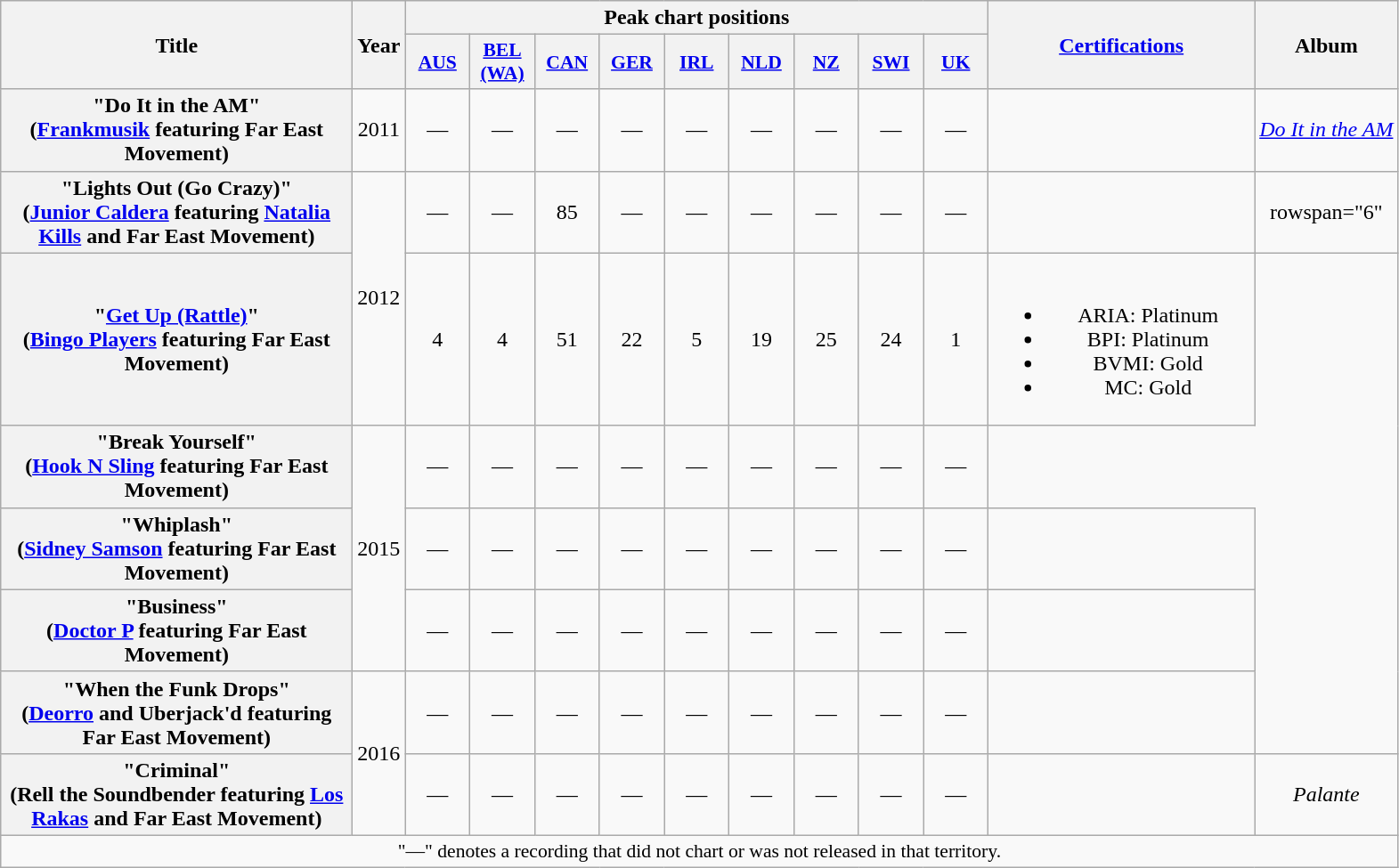<table class="wikitable plainrowheaders" style="text-align:center;">
<tr>
<th scope="col" rowspan="2" style="width:16em;">Title</th>
<th scope="col" rowspan="2" style="width:1em;">Year</th>
<th scope="col" colspan="9">Peak chart positions</th>
<th scope="col" rowspan="2" style="width:12em;"><a href='#'>Certifications</a></th>
<th scope="col" rowspan="2">Album</th>
</tr>
<tr>
<th scope="col" style="width:2.9em;font-size:90%;"><a href='#'>AUS</a><br></th>
<th scope="col" style="width:2.9em;font-size:90%;"><a href='#'>BEL<br>(WA)</a><br></th>
<th scope="col" style="width:2.9em;font-size:90%;"><a href='#'>CAN</a><br></th>
<th scope="col" style="width:2.9em;font-size:90%;"><a href='#'>GER</a><br></th>
<th scope="col" style="width:2.9em;font-size:90%;"><a href='#'>IRL</a><br></th>
<th scope="col" style="width:2.9em;font-size:90%;"><a href='#'>NLD</a><br></th>
<th scope="col" style="width:2.9em;font-size:90%;"><a href='#'>NZ</a><br></th>
<th scope="col" style="width:2.9em;font-size:90%;"><a href='#'>SWI</a><br></th>
<th scope="col" style="width:2.9em;font-size:90%;"><a href='#'>UK</a><br></th>
</tr>
<tr>
<th scope="row">"Do It in the AM"<br><span>(<a href='#'>Frankmusik</a> featuring Far East Movement)</span></th>
<td>2011</td>
<td>—</td>
<td>—</td>
<td>—</td>
<td>—</td>
<td>—</td>
<td>—</td>
<td>—</td>
<td>—</td>
<td>—</td>
<td></td>
<td><em><a href='#'>Do It in the AM</a></em></td>
</tr>
<tr>
<th scope="row">"Lights Out (Go Crazy)"<br><span>(<a href='#'>Junior Caldera</a> featuring <a href='#'>Natalia Kills</a> and Far East Movement)</span></th>
<td rowspan="2">2012</td>
<td>—</td>
<td>—</td>
<td>85</td>
<td>—</td>
<td>—</td>
<td>—</td>
<td>—</td>
<td>—</td>
<td>—</td>
<td></td>
<td>rowspan="6" </td>
</tr>
<tr>
<th scope="row">"<a href='#'>Get Up (Rattle)</a>"<br><span>(<a href='#'>Bingo Players</a> featuring Far East Movement)</span></th>
<td>4</td>
<td>4</td>
<td>51</td>
<td>22</td>
<td>5</td>
<td>19</td>
<td>25</td>
<td>24</td>
<td>1</td>
<td><br><ul><li>ARIA: Platinum</li><li>BPI: Platinum</li><li>BVMI: Gold</li><li>MC: Gold</li></ul></td>
</tr>
<tr>
<th scope="row">"Break Yourself"<br><span>(<a href='#'>Hook N Sling</a> featuring Far East Movement)</span></th>
<td rowspan="3">2015</td>
<td>—</td>
<td>—</td>
<td>—</td>
<td>—</td>
<td>—</td>
<td>—</td>
<td>—</td>
<td>—</td>
<td>—</td>
</tr>
<tr>
<th scope="row">"Whiplash"<br><span>(<a href='#'>Sidney Samson</a> featuring Far East Movement)</span></th>
<td>—</td>
<td>—</td>
<td>—</td>
<td>—</td>
<td>—</td>
<td>—</td>
<td>—</td>
<td>—</td>
<td>—</td>
<td></td>
</tr>
<tr>
<th scope="row">"Business"<br><span>(<a href='#'>Doctor P</a> featuring Far East Movement)</span></th>
<td>—</td>
<td>—</td>
<td>—</td>
<td>—</td>
<td>—</td>
<td>—</td>
<td>—</td>
<td>—</td>
<td>—</td>
<td></td>
</tr>
<tr>
<th scope="row">"When the Funk Drops"<br><span>(<a href='#'>Deorro</a> and Uberjack'd featuring Far East Movement)</span></th>
<td rowspan="2">2016</td>
<td>—</td>
<td>—</td>
<td>—</td>
<td>—</td>
<td>—</td>
<td>—</td>
<td>—</td>
<td>—</td>
<td>—</td>
<td></td>
</tr>
<tr>
<th scope="row">"Criminal"<br><span>(Rell the Soundbender featuring <a href='#'>Los Rakas</a> and Far East Movement)</span></th>
<td>—</td>
<td>—</td>
<td>—</td>
<td>—</td>
<td>—</td>
<td>—</td>
<td>—</td>
<td>—</td>
<td>—</td>
<td></td>
<td><em>Palante</em></td>
</tr>
<tr>
<td colspan="14" style="font-size:90%">"—" denotes a recording that did not chart or was not released in that territory.</td>
</tr>
</table>
